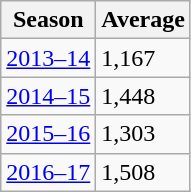<table class="wikitable">
<tr>
<th>Season</th>
<th>Average</th>
</tr>
<tr>
<td><a href='#'>2013–14</a></td>
<td>1,167</td>
</tr>
<tr>
<td><a href='#'>2014–15</a></td>
<td> 1,448</td>
</tr>
<tr>
<td><a href='#'>2015–16</a></td>
<td> 1,303</td>
</tr>
<tr>
<td><a href='#'>2016–17</a></td>
<td> 1,508</td>
</tr>
</table>
